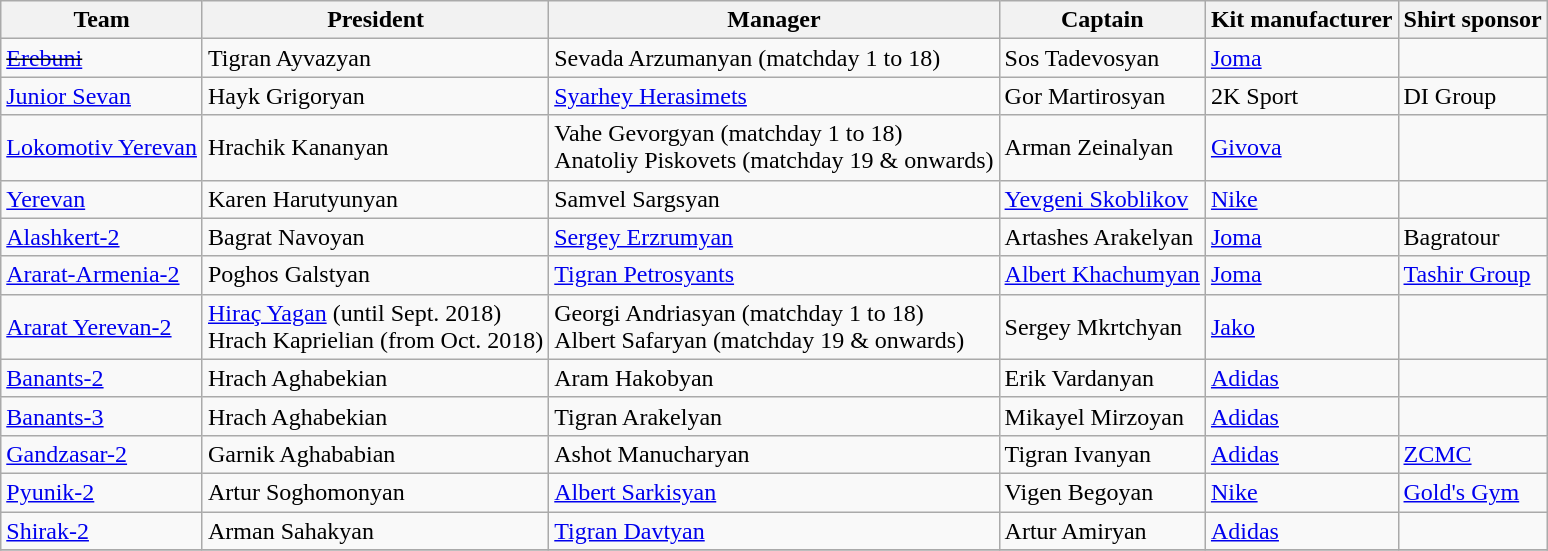<table class="wikitable sortable" style="text-align: left;">
<tr>
<th>Team</th>
<th>President</th>
<th>Manager</th>
<th>Captain</th>
<th>Kit manufacturer</th>
<th>Shirt sponsor</th>
</tr>
<tr>
<td><s><a href='#'>Erebuni</a></s></td>
<td> Tigran Ayvazyan</td>
<td> Sevada Arzumanyan (matchday 1 to 18)</td>
<td> Sos Tadevosyan</td>
<td><a href='#'>Joma</a></td>
<td></td>
</tr>
<tr>
<td><a href='#'>Junior Sevan</a></td>
<td> Hayk Grigoryan</td>
<td> <a href='#'>Syarhey Herasimets</a></td>
<td> Gor Martirosyan</td>
<td>2K Sport</td>
<td>DI Group</td>
</tr>
<tr>
<td><a href='#'>Lokomotiv Yerevan</a></td>
<td> Hrachik Kananyan</td>
<td> Vahe Gevorgyan (matchday 1 to 18) <br>  Anatoliy Piskovets (matchday 19 & onwards)</td>
<td> Arman Zeinalyan</td>
<td><a href='#'>Givova</a></td>
<td></td>
</tr>
<tr>
<td><a href='#'>Yerevan</a></td>
<td> Karen Harutyunyan</td>
<td> Samvel Sargsyan</td>
<td> <a href='#'>Yevgeni Skoblikov</a></td>
<td><a href='#'>Nike</a></td>
<td></td>
</tr>
<tr>
<td><a href='#'>Alashkert-2</a></td>
<td> Bagrat Navoyan</td>
<td> <a href='#'>Sergey Erzrumyan</a></td>
<td> Artashes Arakelyan</td>
<td><a href='#'>Joma</a></td>
<td>Bagratour</td>
</tr>
<tr>
<td><a href='#'>Ararat-Armenia-2</a></td>
<td> Poghos Galstyan</td>
<td> <a href='#'>Tigran Petrosyants</a></td>
<td> <a href='#'>Albert Khachumyan</a></td>
<td><a href='#'>Joma</a></td>
<td><a href='#'>Tashir Group</a></td>
</tr>
<tr>
<td><a href='#'>Ararat Yerevan-2</a></td>
<td>  <a href='#'>Hiraç Yagan</a> (until Sept. 2018)<br>   Hrach Kaprielian (from Oct. 2018)</td>
<td> Georgi Andriasyan (matchday 1 to 18)<br>  Albert Safaryan (matchday 19 & onwards)</td>
<td> Sergey Mkrtchyan</td>
<td><a href='#'>Jako</a></td>
<td></td>
</tr>
<tr>
<td><a href='#'>Banants-2</a></td>
<td> Hrach Aghabekian</td>
<td> Aram Hakobyan</td>
<td> Erik Vardanyan</td>
<td><a href='#'>Adidas</a></td>
<td></td>
</tr>
<tr>
<td><a href='#'>Banants-3</a></td>
<td> Hrach Aghabekian</td>
<td> Tigran Arakelyan</td>
<td> Mikayel Mirzoyan</td>
<td><a href='#'>Adidas</a></td>
<td></td>
</tr>
<tr>
<td><a href='#'>Gandzasar-2</a></td>
<td> Garnik Aghababian</td>
<td> Ashot Manucharyan</td>
<td> Tigran Ivanyan</td>
<td><a href='#'>Adidas</a></td>
<td><a href='#'>ZCMC</a></td>
</tr>
<tr>
<td><a href='#'>Pyunik-2</a></td>
<td>  Artur Soghomonyan</td>
<td> <a href='#'>Albert Sarkisyan</a></td>
<td> Vigen Begoyan</td>
<td><a href='#'>Nike</a></td>
<td><a href='#'>Gold's Gym</a></td>
</tr>
<tr>
<td><a href='#'>Shirak-2</a></td>
<td> Arman Sahakyan</td>
<td> <a href='#'>Tigran Davtyan</a></td>
<td> Artur Amiryan</td>
<td><a href='#'>Adidas</a></td>
<td></td>
</tr>
<tr>
</tr>
</table>
